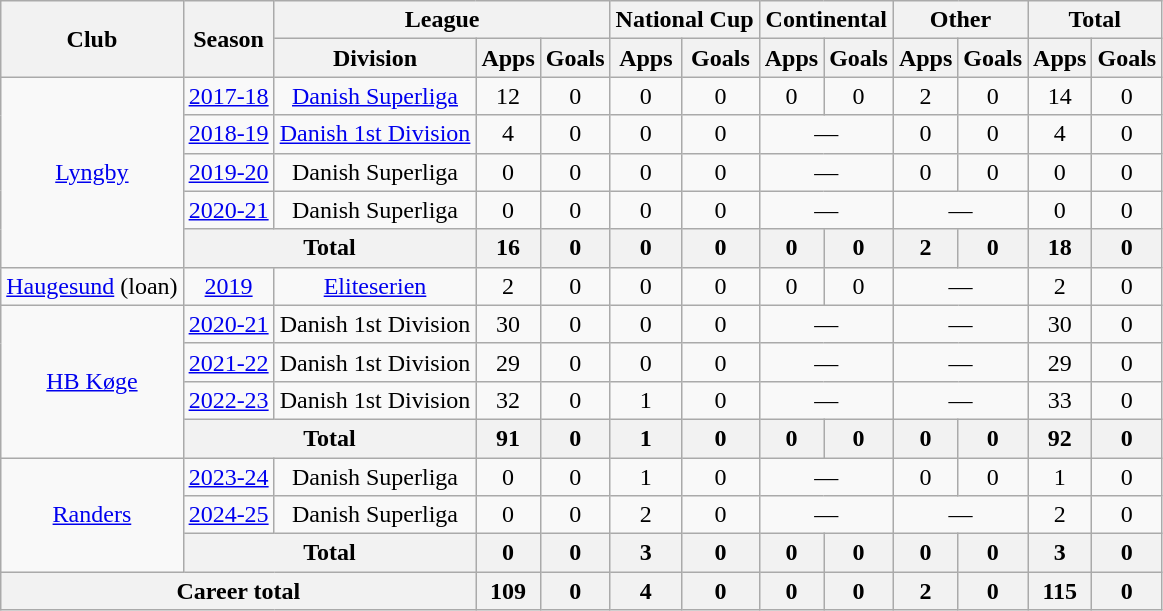<table class="wikitable" style="text-align:center">
<tr>
<th rowspan="2">Club</th>
<th rowspan="2">Season</th>
<th colspan="3">League</th>
<th colspan="2">National Cup</th>
<th colspan="2">Continental</th>
<th colspan="2">Other</th>
<th colspan="2">Total</th>
</tr>
<tr>
<th>Division</th>
<th>Apps</th>
<th>Goals</th>
<th>Apps</th>
<th>Goals</th>
<th>Apps</th>
<th>Goals</th>
<th>Apps</th>
<th>Goals</th>
<th>Apps</th>
<th>Goals</th>
</tr>
<tr>
<td rowspan="5"><a href='#'>Lyngby</a></td>
<td><a href='#'>2017-18</a></td>
<td><a href='#'>Danish Superliga</a></td>
<td>12</td>
<td>0</td>
<td>0</td>
<td>0</td>
<td>0</td>
<td>0</td>
<td>2</td>
<td>0</td>
<td>14</td>
<td>0</td>
</tr>
<tr>
<td><a href='#'>2018-19</a></td>
<td><a href='#'>Danish 1st Division</a></td>
<td>4</td>
<td>0</td>
<td>0</td>
<td>0</td>
<td colspan="2">—</td>
<td>0</td>
<td>0</td>
<td>4</td>
<td>0</td>
</tr>
<tr>
<td><a href='#'>2019-20</a></td>
<td>Danish Superliga</td>
<td>0</td>
<td>0</td>
<td>0</td>
<td>0</td>
<td colspan="2">—</td>
<td>0</td>
<td>0</td>
<td>0</td>
<td>0</td>
</tr>
<tr>
<td><a href='#'>2020-21</a></td>
<td>Danish Superliga</td>
<td>0</td>
<td>0</td>
<td>0</td>
<td>0</td>
<td colspan="2">—</td>
<td colspan="2">—</td>
<td>0</td>
<td>0</td>
</tr>
<tr>
<th colspan="2">Total</th>
<th>16</th>
<th>0</th>
<th>0</th>
<th>0</th>
<th>0</th>
<th>0</th>
<th>2</th>
<th>0</th>
<th>18</th>
<th>0</th>
</tr>
<tr>
<td><a href='#'>Haugesund</a> (loan)</td>
<td><a href='#'>2019</a></td>
<td><a href='#'>Eliteserien</a></td>
<td>2</td>
<td>0</td>
<td>0</td>
<td>0</td>
<td>0</td>
<td>0</td>
<td colspan="2">—</td>
<td>2</td>
<td>0</td>
</tr>
<tr>
<td rowspan="4"><a href='#'>HB Køge</a></td>
<td><a href='#'>2020-21</a></td>
<td>Danish 1st Division</td>
<td>30</td>
<td>0</td>
<td>0</td>
<td>0</td>
<td colspan="2">—</td>
<td colspan="2">—</td>
<td>30</td>
<td>0</td>
</tr>
<tr>
<td><a href='#'>2021-22</a></td>
<td>Danish 1st Division</td>
<td>29</td>
<td>0</td>
<td>0</td>
<td>0</td>
<td colspan="2">—</td>
<td colspan="2">—</td>
<td>29</td>
<td>0</td>
</tr>
<tr>
<td><a href='#'>2022-23</a></td>
<td>Danish 1st Division</td>
<td>32</td>
<td>0</td>
<td>1</td>
<td>0</td>
<td colspan="2">—</td>
<td colspan="2">—</td>
<td>33</td>
<td>0</td>
</tr>
<tr>
<th colspan="2">Total</th>
<th>91</th>
<th>0</th>
<th>1</th>
<th>0</th>
<th>0</th>
<th>0</th>
<th>0</th>
<th>0</th>
<th>92</th>
<th>0</th>
</tr>
<tr>
<td rowspan="3"><a href='#'>Randers</a></td>
<td><a href='#'>2023-24</a></td>
<td>Danish Superliga</td>
<td>0</td>
<td>0</td>
<td>1</td>
<td>0</td>
<td colspan="2">—</td>
<td>0</td>
<td>0</td>
<td>1</td>
<td>0</td>
</tr>
<tr>
<td><a href='#'>2024-25</a></td>
<td>Danish Superliga</td>
<td>0</td>
<td>0</td>
<td>2</td>
<td>0</td>
<td colspan="2">—</td>
<td colspan="2">—</td>
<td>2</td>
<td>0</td>
</tr>
<tr>
<th colspan="2">Total</th>
<th>0</th>
<th>0</th>
<th>3</th>
<th>0</th>
<th>0</th>
<th>0</th>
<th>0</th>
<th>0</th>
<th>3</th>
<th>0</th>
</tr>
<tr>
<th colspan="3">Career total</th>
<th>109</th>
<th>0</th>
<th>4</th>
<th>0</th>
<th>0</th>
<th>0</th>
<th>2</th>
<th>0</th>
<th>115</th>
<th>0</th>
</tr>
</table>
